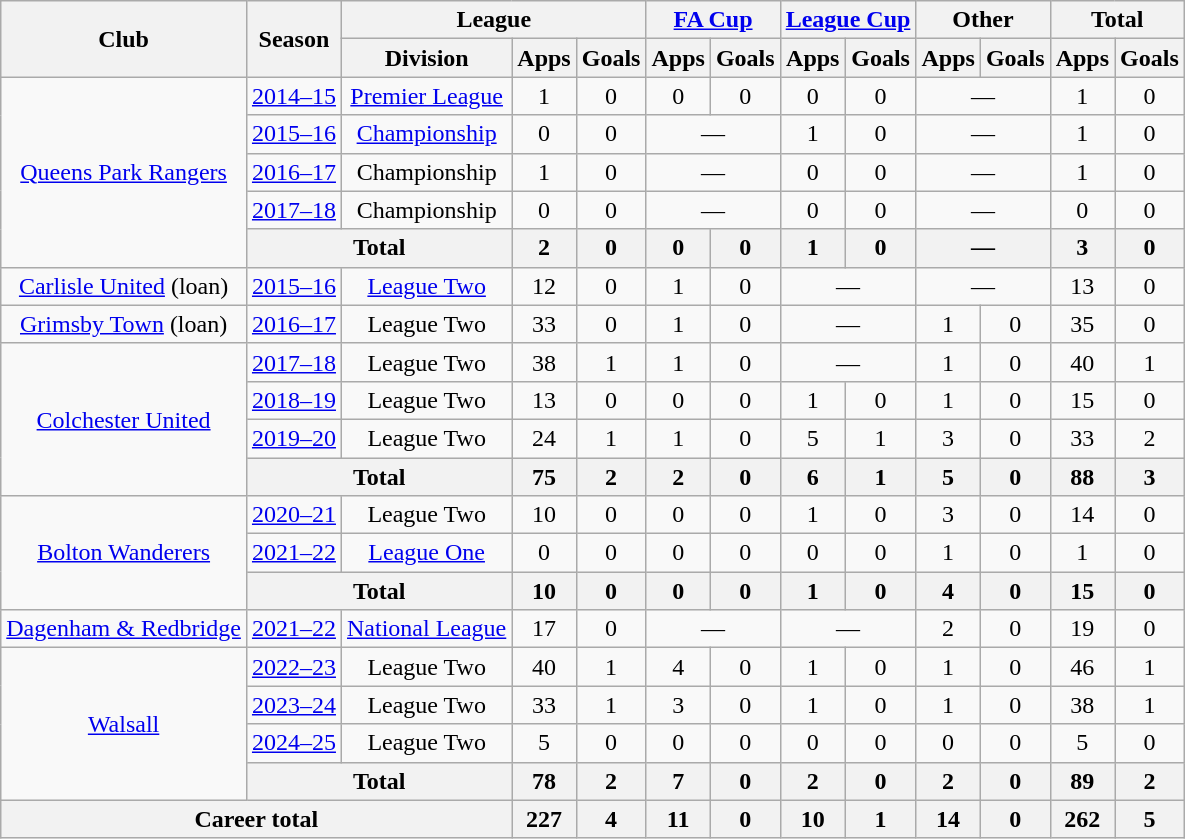<table class=wikitable style="text-align: center">
<tr>
<th rowspan=2>Club</th>
<th rowspan=2>Season</th>
<th colspan=3>League</th>
<th colspan=2><a href='#'>FA Cup</a></th>
<th colspan=2><a href='#'>League Cup</a></th>
<th colspan=2>Other</th>
<th colspan=2>Total</th>
</tr>
<tr>
<th>Division</th>
<th>Apps</th>
<th>Goals</th>
<th>Apps</th>
<th>Goals</th>
<th>Apps</th>
<th>Goals</th>
<th>Apps</th>
<th>Goals</th>
<th>Apps</th>
<th>Goals</th>
</tr>
<tr>
<td rowspan=5><a href='#'>Queens Park Rangers</a></td>
<td><a href='#'>2014–15</a></td>
<td><a href='#'>Premier League</a></td>
<td>1</td>
<td>0</td>
<td>0</td>
<td>0</td>
<td>0</td>
<td>0</td>
<td colspan=2>—</td>
<td>1</td>
<td>0</td>
</tr>
<tr>
<td><a href='#'>2015–16</a></td>
<td><a href='#'>Championship</a></td>
<td>0</td>
<td>0</td>
<td colspan=2>—</td>
<td>1</td>
<td>0</td>
<td colspan=2>—</td>
<td>1</td>
<td>0</td>
</tr>
<tr>
<td><a href='#'>2016–17</a></td>
<td>Championship</td>
<td>1</td>
<td>0</td>
<td colspan=2>—</td>
<td>0</td>
<td>0</td>
<td colspan=2>—</td>
<td>1</td>
<td>0</td>
</tr>
<tr>
<td><a href='#'>2017–18</a></td>
<td>Championship</td>
<td>0</td>
<td>0</td>
<td colspan=2>—</td>
<td>0</td>
<td>0</td>
<td colspan=2>—</td>
<td>0</td>
<td>0</td>
</tr>
<tr>
<th colspan=2>Total</th>
<th>2</th>
<th>0</th>
<th>0</th>
<th>0</th>
<th>1</th>
<th>0</th>
<th colspan=2>—</th>
<th>3</th>
<th>0</th>
</tr>
<tr>
<td><a href='#'>Carlisle United</a> (loan)</td>
<td><a href='#'>2015–16</a></td>
<td><a href='#'>League Two</a></td>
<td>12</td>
<td>0</td>
<td>1</td>
<td>0</td>
<td colspan=2>—</td>
<td colspan=2>—</td>
<td>13</td>
<td>0</td>
</tr>
<tr>
<td><a href='#'>Grimsby Town</a> (loan)</td>
<td><a href='#'>2016–17</a></td>
<td>League Two</td>
<td>33</td>
<td>0</td>
<td>1</td>
<td>0</td>
<td colspan=2>—</td>
<td>1</td>
<td>0</td>
<td>35</td>
<td>0</td>
</tr>
<tr>
<td rowspan=4><a href='#'>Colchester United</a></td>
<td><a href='#'>2017–18</a></td>
<td>League Two</td>
<td>38</td>
<td>1</td>
<td>1</td>
<td>0</td>
<td colspan=2>—</td>
<td>1</td>
<td>0</td>
<td>40</td>
<td>1</td>
</tr>
<tr>
<td><a href='#'>2018–19</a></td>
<td>League Two</td>
<td>13</td>
<td>0</td>
<td>0</td>
<td>0</td>
<td>1</td>
<td>0</td>
<td>1</td>
<td>0</td>
<td>15</td>
<td>0</td>
</tr>
<tr>
<td><a href='#'>2019–20</a></td>
<td>League Two</td>
<td>24</td>
<td>1</td>
<td>1</td>
<td>0</td>
<td>5</td>
<td>1</td>
<td>3</td>
<td>0</td>
<td>33</td>
<td>2</td>
</tr>
<tr>
<th colspan=2>Total</th>
<th>75</th>
<th>2</th>
<th>2</th>
<th>0</th>
<th>6</th>
<th>1</th>
<th>5</th>
<th>0</th>
<th>88</th>
<th>3</th>
</tr>
<tr>
<td rowspan=3><a href='#'>Bolton Wanderers</a></td>
<td><a href='#'>2020–21</a></td>
<td>League Two</td>
<td>10</td>
<td>0</td>
<td>0</td>
<td>0</td>
<td>1</td>
<td>0</td>
<td>3</td>
<td>0</td>
<td>14</td>
<td>0</td>
</tr>
<tr>
<td><a href='#'>2021–22</a></td>
<td><a href='#'>League One</a></td>
<td>0</td>
<td>0</td>
<td>0</td>
<td>0</td>
<td>0</td>
<td>0</td>
<td>1</td>
<td>0</td>
<td>1</td>
<td>0</td>
</tr>
<tr>
<th colspan=2>Total</th>
<th>10</th>
<th>0</th>
<th>0</th>
<th>0</th>
<th>1</th>
<th>0</th>
<th>4</th>
<th>0</th>
<th>15</th>
<th>0</th>
</tr>
<tr>
<td><a href='#'>Dagenham & Redbridge</a></td>
<td><a href='#'>2021–22</a></td>
<td><a href='#'>National League</a></td>
<td>17</td>
<td>0</td>
<td colspan=2>—</td>
<td colspan=2>—</td>
<td>2</td>
<td>0</td>
<td>19</td>
<td>0</td>
</tr>
<tr>
<td rowspan=4><a href='#'>Walsall</a></td>
<td><a href='#'>2022–23</a></td>
<td>League Two</td>
<td>40</td>
<td>1</td>
<td>4</td>
<td>0</td>
<td>1</td>
<td>0</td>
<td>1</td>
<td>0</td>
<td>46</td>
<td>1</td>
</tr>
<tr>
<td><a href='#'>2023–24</a></td>
<td>League Two</td>
<td>33</td>
<td>1</td>
<td>3</td>
<td>0</td>
<td>1</td>
<td>0</td>
<td>1</td>
<td>0</td>
<td>38</td>
<td>1</td>
</tr>
<tr>
<td><a href='#'>2024–25</a></td>
<td>League Two</td>
<td>5</td>
<td>0</td>
<td>0</td>
<td>0</td>
<td>0</td>
<td>0</td>
<td>0</td>
<td>0</td>
<td>5</td>
<td>0</td>
</tr>
<tr>
<th colspan=2>Total</th>
<th>78</th>
<th>2</th>
<th>7</th>
<th>0</th>
<th>2</th>
<th>0</th>
<th>2</th>
<th>0</th>
<th>89</th>
<th>2</th>
</tr>
<tr>
<th colspan=3>Career total</th>
<th>227</th>
<th>4</th>
<th>11</th>
<th>0</th>
<th>10</th>
<th>1</th>
<th>14</th>
<th>0</th>
<th>262</th>
<th>5</th>
</tr>
</table>
